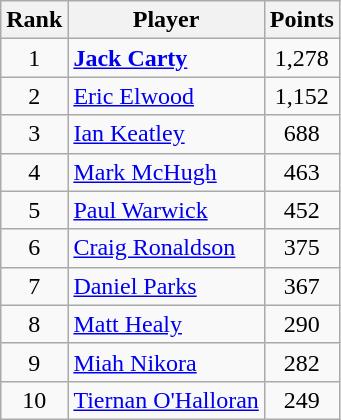<table class="wikitable">
<tr>
<th>Rank</th>
<th>Player</th>
<th>Points</th>
</tr>
<tr>
<td align=center>1</td>
<td><strong><a href='#'>Jack Carty</a></strong></td>
<td align=center>1,278</td>
</tr>
<tr>
<td align=center>2</td>
<td><a href='#'>Eric Elwood</a></td>
<td align=center>1,152</td>
</tr>
<tr>
<td align=center>3</td>
<td><a href='#'>Ian Keatley</a></td>
<td align=center>688</td>
</tr>
<tr>
<td align=center>4</td>
<td><a href='#'>Mark McHugh</a></td>
<td align=center>463</td>
</tr>
<tr>
<td align=center>5</td>
<td><a href='#'>Paul Warwick</a></td>
<td align=center>452</td>
</tr>
<tr>
<td align=center>6</td>
<td><a href='#'>Craig Ronaldson</a></td>
<td align=center>375</td>
</tr>
<tr>
<td align=center>7</td>
<td><a href='#'>Daniel Parks</a></td>
<td align=center>367</td>
</tr>
<tr>
<td align=center>8</td>
<td><a href='#'>Matt Healy</a></td>
<td align=center>290</td>
</tr>
<tr>
<td align=center>9</td>
<td><a href='#'>Miah Nikora</a></td>
<td align=center>282</td>
</tr>
<tr>
<td align=center>10</td>
<td><a href='#'>Tiernan O'Halloran</a></td>
<td align=center>249</td>
</tr>
</table>
